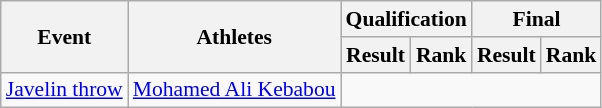<table class="wikitable" border="1" style="font-size:90%">
<tr>
<th rowspan="2">Event</th>
<th rowspan="2">Athletes</th>
<th colspan="2">Qualification</th>
<th colspan="2">Final</th>
</tr>
<tr>
<th>Result</th>
<th>Rank</th>
<th>Result</th>
<th>Rank</th>
</tr>
<tr>
<td><a href='#'>Javelin throw</a></td>
<td><a href='#'>Mohamed Ali Kebabou</a></td>
<td align=center colspan="4"></td>
</tr>
</table>
